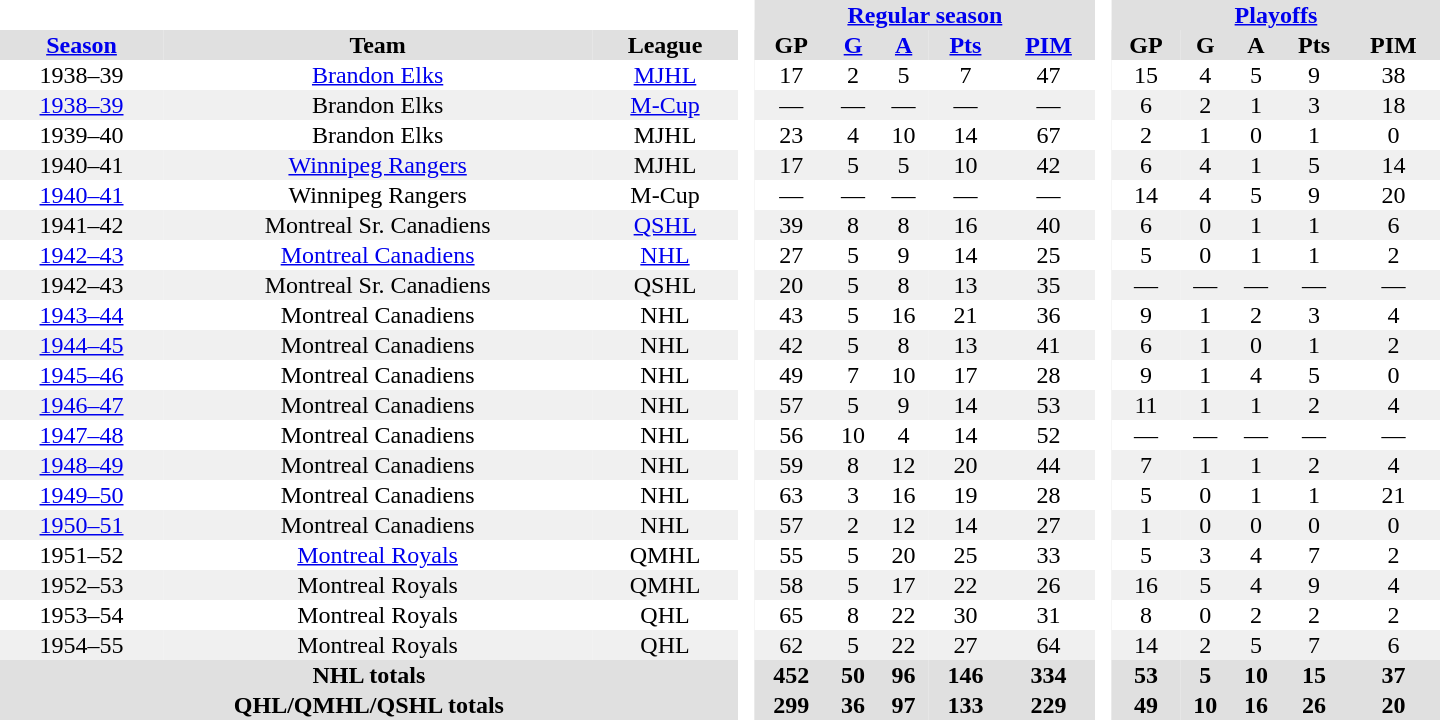<table border="0" cellpadding="1" cellspacing="0" style="text-align:center; width:60em">
<tr bgcolor="#e0e0e0">
<th colspan="3" bgcolor="#ffffff"> </th>
<th rowspan="99" bgcolor="#ffffff"> </th>
<th colspan="5"><a href='#'>Regular season</a></th>
<th rowspan="99" bgcolor="#ffffff"> </th>
<th colspan="5"><a href='#'>Playoffs</a></th>
</tr>
<tr bgcolor="#e0e0e0">
<th><a href='#'>Season</a></th>
<th>Team</th>
<th>League</th>
<th>GP</th>
<th><a href='#'>G</a></th>
<th><a href='#'>A</a></th>
<th><a href='#'>Pts</a></th>
<th><a href='#'>PIM</a></th>
<th>GP</th>
<th>G</th>
<th>A</th>
<th>Pts</th>
<th>PIM</th>
</tr>
<tr>
<td>1938–39</td>
<td><a href='#'>Brandon Elks</a></td>
<td><a href='#'>MJHL</a></td>
<td>17</td>
<td>2</td>
<td>5</td>
<td>7</td>
<td>47</td>
<td>15</td>
<td>4</td>
<td>5</td>
<td>9</td>
<td>38</td>
</tr>
<tr bgcolor="#f0f0f0">
<td><a href='#'>1938–39</a></td>
<td>Brandon Elks</td>
<td><a href='#'>M-Cup</a></td>
<td>—</td>
<td>—</td>
<td>—</td>
<td>—</td>
<td>—</td>
<td>6</td>
<td>2</td>
<td>1</td>
<td>3</td>
<td>18</td>
</tr>
<tr>
<td>1939–40</td>
<td>Brandon Elks</td>
<td>MJHL</td>
<td>23</td>
<td>4</td>
<td>10</td>
<td>14</td>
<td>67</td>
<td>2</td>
<td>1</td>
<td>0</td>
<td>1</td>
<td>0</td>
</tr>
<tr bgcolor="#f0f0f0">
<td>1940–41</td>
<td><a href='#'>Winnipeg Rangers</a></td>
<td>MJHL</td>
<td>17</td>
<td>5</td>
<td>5</td>
<td>10</td>
<td>42</td>
<td>6</td>
<td>4</td>
<td>1</td>
<td>5</td>
<td>14</td>
</tr>
<tr>
<td><a href='#'>1940–41</a></td>
<td>Winnipeg Rangers</td>
<td>M-Cup</td>
<td>—</td>
<td>—</td>
<td>—</td>
<td>—</td>
<td>—</td>
<td>14</td>
<td>4</td>
<td>5</td>
<td>9</td>
<td>20</td>
</tr>
<tr bgcolor="#f0f0f0">
<td>1941–42</td>
<td>Montreal Sr. Canadiens</td>
<td><a href='#'>QSHL</a></td>
<td>39</td>
<td>8</td>
<td>8</td>
<td>16</td>
<td>40</td>
<td>6</td>
<td>0</td>
<td>1</td>
<td>1</td>
<td>6</td>
</tr>
<tr>
<td><a href='#'>1942–43</a></td>
<td><a href='#'>Montreal Canadiens</a></td>
<td><a href='#'>NHL</a></td>
<td>27</td>
<td>5</td>
<td>9</td>
<td>14</td>
<td>25</td>
<td>5</td>
<td>0</td>
<td>1</td>
<td>1</td>
<td>2</td>
</tr>
<tr bgcolor="#f0f0f0">
<td>1942–43</td>
<td>Montreal Sr. Canadiens</td>
<td>QSHL</td>
<td>20</td>
<td>5</td>
<td>8</td>
<td>13</td>
<td>35</td>
<td>—</td>
<td>—</td>
<td>—</td>
<td>—</td>
<td>—</td>
</tr>
<tr>
<td><a href='#'>1943–44</a></td>
<td>Montreal Canadiens</td>
<td>NHL</td>
<td>43</td>
<td>5</td>
<td>16</td>
<td>21</td>
<td>36</td>
<td>9</td>
<td>1</td>
<td>2</td>
<td>3</td>
<td>4</td>
</tr>
<tr bgcolor="#f0f0f0">
<td><a href='#'>1944–45</a></td>
<td>Montreal Canadiens</td>
<td>NHL</td>
<td>42</td>
<td>5</td>
<td>8</td>
<td>13</td>
<td>41</td>
<td>6</td>
<td>1</td>
<td>0</td>
<td>1</td>
<td>2</td>
</tr>
<tr>
<td><a href='#'>1945–46</a></td>
<td>Montreal Canadiens</td>
<td>NHL</td>
<td>49</td>
<td>7</td>
<td>10</td>
<td>17</td>
<td>28</td>
<td>9</td>
<td>1</td>
<td>4</td>
<td>5</td>
<td>0</td>
</tr>
<tr bgcolor="#f0f0f0">
<td><a href='#'>1946–47</a></td>
<td>Montreal Canadiens</td>
<td>NHL</td>
<td>57</td>
<td>5</td>
<td>9</td>
<td>14</td>
<td>53</td>
<td>11</td>
<td>1</td>
<td>1</td>
<td>2</td>
<td>4</td>
</tr>
<tr>
<td><a href='#'>1947–48</a></td>
<td>Montreal Canadiens</td>
<td>NHL</td>
<td>56</td>
<td>10</td>
<td>4</td>
<td>14</td>
<td>52</td>
<td>—</td>
<td>—</td>
<td>—</td>
<td>—</td>
<td>—</td>
</tr>
<tr bgcolor="#f0f0f0">
<td><a href='#'>1948–49</a></td>
<td>Montreal Canadiens</td>
<td>NHL</td>
<td>59</td>
<td>8</td>
<td>12</td>
<td>20</td>
<td>44</td>
<td>7</td>
<td>1</td>
<td>1</td>
<td>2</td>
<td>4</td>
</tr>
<tr>
<td><a href='#'>1949–50</a></td>
<td>Montreal Canadiens</td>
<td>NHL</td>
<td>63</td>
<td>3</td>
<td>16</td>
<td>19</td>
<td>28</td>
<td>5</td>
<td>0</td>
<td>1</td>
<td>1</td>
<td>21</td>
</tr>
<tr bgcolor="#f0f0f0">
<td><a href='#'>1950–51</a></td>
<td>Montreal Canadiens</td>
<td>NHL</td>
<td>57</td>
<td>2</td>
<td>12</td>
<td>14</td>
<td>27</td>
<td>1</td>
<td>0</td>
<td>0</td>
<td>0</td>
<td>0</td>
</tr>
<tr>
<td>1951–52</td>
<td><a href='#'>Montreal Royals</a></td>
<td>QMHL</td>
<td>55</td>
<td>5</td>
<td>20</td>
<td>25</td>
<td>33</td>
<td>5</td>
<td>3</td>
<td>4</td>
<td>7</td>
<td>2</td>
</tr>
<tr bgcolor="#f0f0f0">
<td>1952–53</td>
<td>Montreal Royals</td>
<td>QMHL</td>
<td>58</td>
<td>5</td>
<td>17</td>
<td>22</td>
<td>26</td>
<td>16</td>
<td>5</td>
<td>4</td>
<td>9</td>
<td>4</td>
</tr>
<tr>
<td>1953–54</td>
<td>Montreal Royals</td>
<td>QHL</td>
<td>65</td>
<td>8</td>
<td>22</td>
<td>30</td>
<td>31</td>
<td>8</td>
<td>0</td>
<td>2</td>
<td>2</td>
<td>2</td>
</tr>
<tr bgcolor="#f0f0f0">
<td>1954–55</td>
<td>Montreal Royals</td>
<td>QHL</td>
<td>62</td>
<td>5</td>
<td>22</td>
<td>27</td>
<td>64</td>
<td>14</td>
<td>2</td>
<td>5</td>
<td>7</td>
<td>6</td>
</tr>
<tr bgcolor="#e0e0e0">
<th colspan="3">NHL totals</th>
<th>452</th>
<th>50</th>
<th>96</th>
<th>146</th>
<th>334</th>
<th>53</th>
<th>5</th>
<th>10</th>
<th>15</th>
<th>37</th>
</tr>
<tr bgcolor="#e0e0e0">
<th colspan="3">QHL/QMHL/QSHL totals</th>
<th>299</th>
<th>36</th>
<th>97</th>
<th>133</th>
<th>229</th>
<th>49</th>
<th>10</th>
<th>16</th>
<th>26</th>
<th>20</th>
</tr>
</table>
